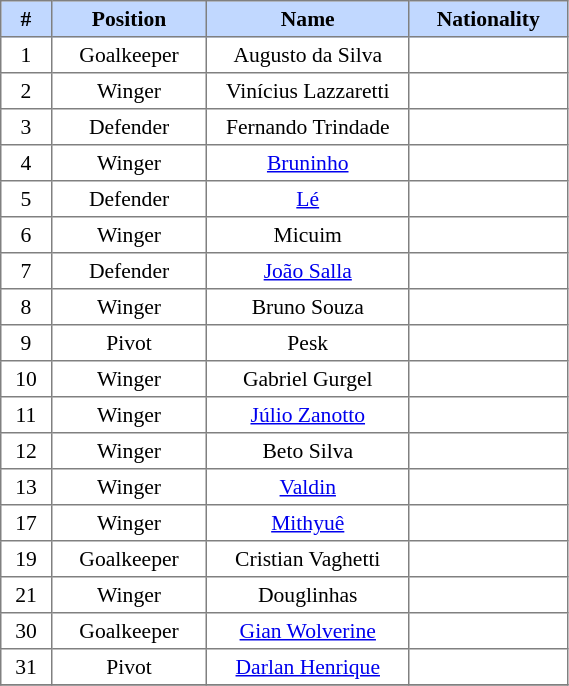<table border=1 style="border-collapse:collapse; font-size:90%;" cellpadding=3 cellspacing=0 width=30%>
<tr bgcolor=#C1D8FF>
<th width=2%>#</th>
<th width=5%>Position</th>
<th width=10%>Name</th>
<th width=5%>Nationality</th>
</tr>
<tr align=center>
<td>1</td>
<td>Goalkeeper</td>
<td>Augusto da Silva</td>
<td></td>
</tr>
<tr align=center>
<td>2</td>
<td>Winger</td>
<td>Vinícius Lazzaretti</td>
<td></td>
</tr>
<tr align=center>
<td>3</td>
<td>Defender</td>
<td>Fernando Trindade</td>
<td></td>
</tr>
<tr align=center>
<td>4</td>
<td>Winger</td>
<td><a href='#'>Bruninho</a></td>
<td></td>
</tr>
<tr align=center>
<td>5</td>
<td>Defender</td>
<td><a href='#'>Lé</a></td>
<td></td>
</tr>
<tr align=center>
<td>6</td>
<td>Winger</td>
<td>Micuim</td>
<td></td>
</tr>
<tr align=center>
<td>7</td>
<td>Defender</td>
<td><a href='#'>João Salla</a></td>
<td></td>
</tr>
<tr align=center>
<td>8</td>
<td>Winger</td>
<td>Bruno Souza</td>
<td></td>
</tr>
<tr align=center>
<td>9</td>
<td>Pivot</td>
<td>Pesk</td>
<td></td>
</tr>
<tr align=center>
<td>10</td>
<td>Winger</td>
<td>Gabriel Gurgel</td>
<td></td>
</tr>
<tr align=center>
<td>11</td>
<td>Winger</td>
<td><a href='#'>Júlio Zanotto</a></td>
<td></td>
</tr>
<tr align=center>
<td>12</td>
<td>Winger</td>
<td>Beto Silva</td>
<td></td>
</tr>
<tr align=center>
<td>13</td>
<td>Winger</td>
<td><a href='#'>Valdin</a></td>
<td></td>
</tr>
<tr align=center>
<td>17</td>
<td>Winger</td>
<td><a href='#'>Mithyuê</a></td>
<td></td>
</tr>
<tr align=center>
<td>19</td>
<td>Goalkeeper</td>
<td>Cristian Vaghetti</td>
<td></td>
</tr>
<tr align=center>
<td>21</td>
<td>Winger</td>
<td>Douglinhas</td>
<td></td>
</tr>
<tr align=center>
<td>30</td>
<td>Goalkeeper</td>
<td><a href='#'>Gian Wolverine</a></td>
<td></td>
</tr>
<tr align=center>
<td>31</td>
<td>Pivot</td>
<td><a href='#'>Darlan Henrique</a></td>
<td></td>
</tr>
<tr align=center>
</tr>
</table>
